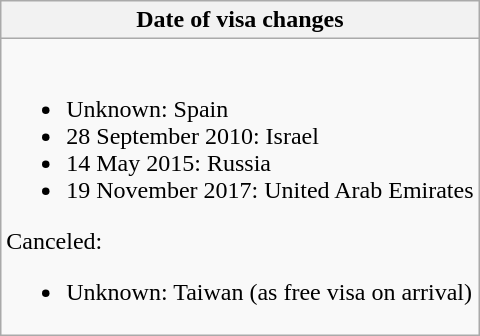<table class="wikitable collapsible collapsed">
<tr>
<th style="width:100%;";">Date of visa changes</th>
</tr>
<tr>
<td><br><ul><li>Unknown: Spain</li><li>28 September 2010: Israel</li><li>14 May 2015: Russia</li><li>19 November 2017: United Arab Emirates</li></ul>Canceled:<ul><li>Unknown: Taiwan (as free visa on arrival)</li></ul></td>
</tr>
</table>
